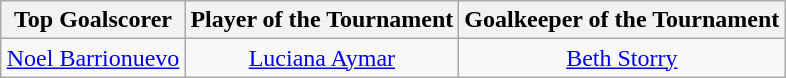<table class=wikitable style="margin:auto; text-align:center">
<tr>
<th>Top Goalscorer</th>
<th>Player of the Tournament</th>
<th>Goalkeeper of the Tournament</th>
</tr>
<tr>
<td> <a href='#'>Noel Barrionuevo</a></td>
<td> <a href='#'>Luciana Aymar</a></td>
<td> <a href='#'>Beth Storry</a></td>
</tr>
</table>
